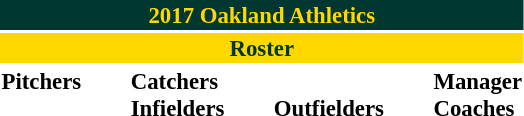<table class="toccolours" style="font-size: 95%;">
<tr>
<th colspan="10" style="background:#003831; color:#ffd800; text-align:center;">2017 Oakland Athletics</th>
</tr>
<tr>
<td colspan="10" style="background:#ffd800; color:#003831; text-align:center;"><strong>Roster</strong></td>
</tr>
<tr>
<td valign="top"><strong>Pitchers</strong><br>


























</td>
<td style="width:25px;"></td>
<td valign="top"><strong>Catchers</strong><br>




<strong>Infielders</strong>










</td>
<td style="width:25px;"></td>
<td valign="top"><br><strong>Outfielders</strong>









</td>
<td style="width:25px;"></td>
<td valign="top"><strong>Manager</strong><br>
<strong>Coaches</strong>
 
 
 
 
 
 
 
 
 
 </td>
</tr>
</table>
